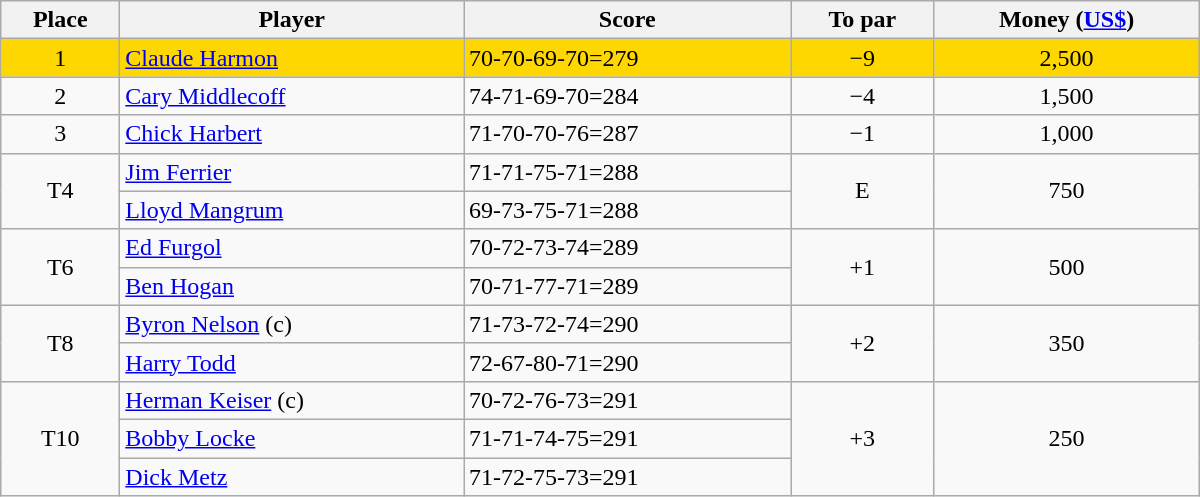<table class="wikitable" style="width:50em; margin-bottom:0">
<tr>
<th>Place</th>
<th>Player</th>
<th>Score</th>
<th>To par</th>
<th>Money (<a href='#'>US$</a>)</th>
</tr>
<tr style="background:gold">
<td align=center>1</td>
<td> <a href='#'>Claude Harmon</a></td>
<td>70-70-69-70=279</td>
<td align=center>−9</td>
<td align=center>2,500</td>
</tr>
<tr>
<td align=center>2</td>
<td> <a href='#'>Cary Middlecoff</a></td>
<td>74-71-69-70=284</td>
<td align=center>−4</td>
<td align=center>1,500</td>
</tr>
<tr>
<td align=center>3</td>
<td> <a href='#'>Chick Harbert</a></td>
<td>71-70-70-76=287</td>
<td align=center>−1</td>
<td align=center>1,000</td>
</tr>
<tr>
<td rowspan=2 align=center>T4</td>
<td> <a href='#'>Jim Ferrier</a></td>
<td>71-71-75-71=288</td>
<td rowspan=2 align=center>E</td>
<td rowspan=2 align=center>750</td>
</tr>
<tr>
<td> <a href='#'>Lloyd Mangrum</a></td>
<td>69-73-75-71=288</td>
</tr>
<tr>
<td rowspan=2 align=center>T6</td>
<td> <a href='#'>Ed Furgol</a></td>
<td>70-72-73-74=289</td>
<td rowspan=2 align=center>+1</td>
<td rowspan=2 align=center>500</td>
</tr>
<tr>
<td> <a href='#'>Ben Hogan</a></td>
<td>70-71-77-71=289</td>
</tr>
<tr>
<td rowspan=2 align=center>T8</td>
<td> <a href='#'>Byron Nelson</a> (c)</td>
<td>71-73-72-74=290</td>
<td rowspan=2 align=center>+2</td>
<td rowspan=2 align=center>350</td>
</tr>
<tr>
<td> <a href='#'>Harry Todd</a></td>
<td>72-67-80-71=290</td>
</tr>
<tr>
<td rowspan=3 align=center>T10</td>
<td> <a href='#'>Herman Keiser</a> (c)</td>
<td>70-72-76-73=291</td>
<td rowspan=3 align=center>+3</td>
<td rowspan=3 align=center>250</td>
</tr>
<tr>
<td> <a href='#'>Bobby Locke</a></td>
<td>71-71-74-75=291</td>
</tr>
<tr>
<td> <a href='#'>Dick Metz</a></td>
<td>71-72-75-73=291</td>
</tr>
</table>
